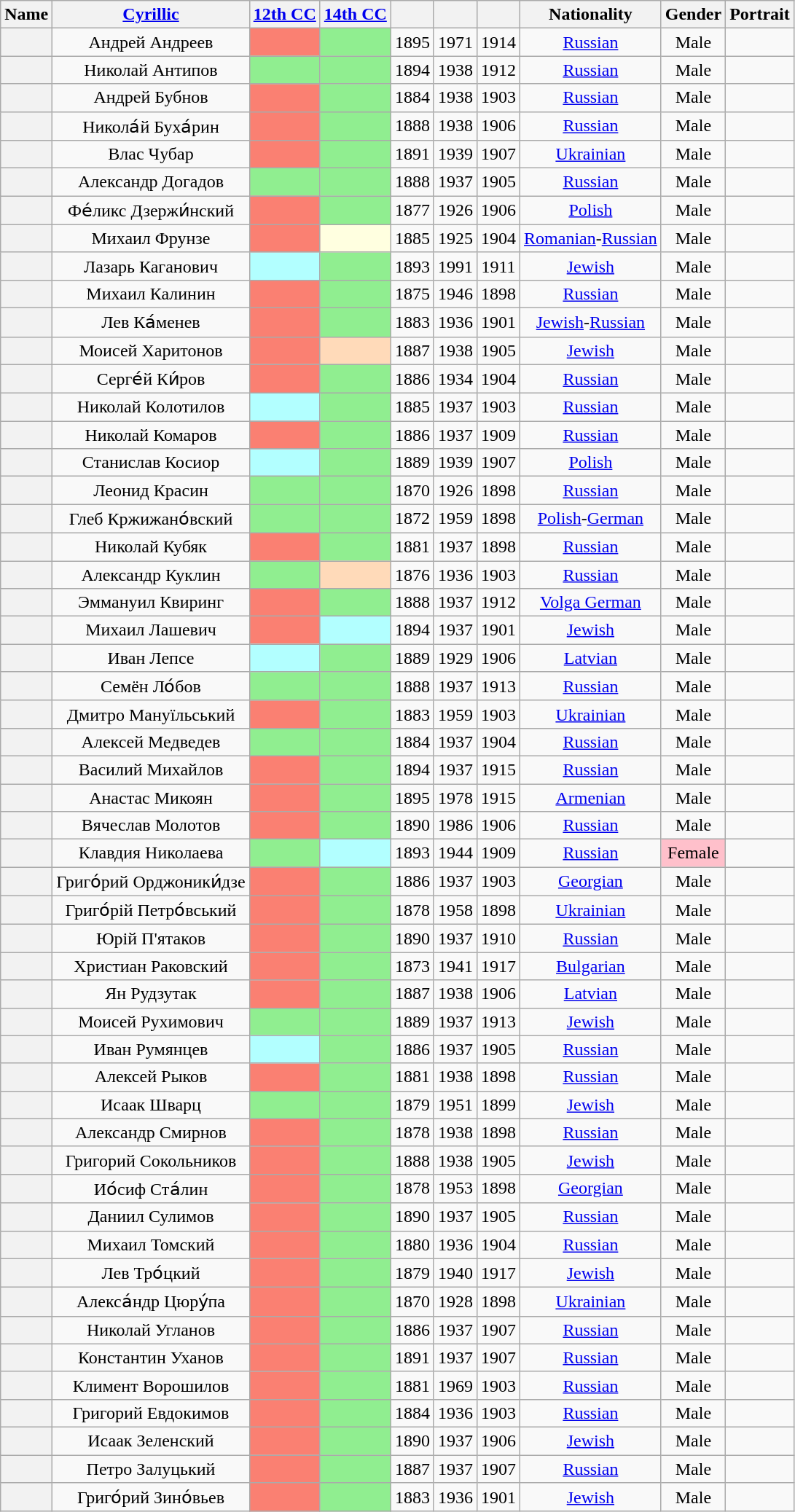<table class="wikitable sortable" style=text-align:center>
<tr>
<th scope="col">Name</th>
<th scope="col" class="unsortable"><a href='#'>Cyrillic</a></th>
<th scope="col"><a href='#'>12th CC</a></th>
<th scope="col"><a href='#'>14th CC</a></th>
<th scope="col"></th>
<th scope="col"></th>
<th scope="col"></th>
<th scope="col">Nationality</th>
<th scope="col">Gender</th>
<th scope="col" class="unsortable">Portrait</th>
</tr>
<tr>
<th align="center" scope="row" style="font-weight:normal;"></th>
<td>Андрей Андреев</td>
<td bgcolor = Salmon></td>
<td bgcolor = LightGreen></td>
<td>1895</td>
<td>1971</td>
<td>1914</td>
<td><a href='#'>Russian</a></td>
<td>Male</td>
<td></td>
</tr>
<tr>
<th align="center" scope="row" style="font-weight:normal;"></th>
<td>Николай Антипов</td>
<td bgcolor = LightGreen></td>
<td bgcolor = LightGreen></td>
<td>1894</td>
<td>1938</td>
<td>1912</td>
<td><a href='#'>Russian</a></td>
<td>Male</td>
<td></td>
</tr>
<tr>
<th align="center" scope="row" style="font-weight:normal;"></th>
<td>Андрей Бубнов</td>
<td bgcolor = Salmon></td>
<td bgcolor = LightGreen></td>
<td>1884</td>
<td>1938</td>
<td>1903</td>
<td><a href='#'>Russian</a></td>
<td>Male</td>
<td></td>
</tr>
<tr>
<th align="center" scope="row" style="font-weight:normal;"></th>
<td>Никола́й Буха́рин</td>
<td bgcolor = Salmon></td>
<td bgcolor = LightGreen></td>
<td>1888</td>
<td>1938</td>
<td>1906</td>
<td><a href='#'>Russian</a></td>
<td>Male</td>
<td></td>
</tr>
<tr>
<th align="center" scope="row" style="font-weight:normal;"></th>
<td>Влас Чубар</td>
<td bgcolor = Salmon></td>
<td bgcolor = LightGreen></td>
<td>1891</td>
<td>1939</td>
<td>1907</td>
<td><a href='#'>Ukrainian</a></td>
<td>Male</td>
<td></td>
</tr>
<tr>
<th align="center" scope="row" style="font-weight:normal;"></th>
<td>Александр Догадов</td>
<td bgcolor = LightGreen></td>
<td bgcolor = LightGreen></td>
<td>1888</td>
<td>1937</td>
<td>1905</td>
<td><a href='#'>Russian</a></td>
<td>Male</td>
<td></td>
</tr>
<tr>
<th align="center" scope="row" style="font-weight:normal;"></th>
<td>Фе́ликс Дзержи́нский</td>
<td bgcolor = Salmon></td>
<td bgcolor = LightGreen></td>
<td>1877</td>
<td>1926</td>
<td>1906</td>
<td><a href='#'>Polish</a></td>
<td>Male</td>
<td></td>
</tr>
<tr>
<th align="center" scope="row" style="font-weight:normal;"></th>
<td>Михаил Фрунзе</td>
<td bgcolor = Salmon></td>
<td bgcolor = LightYellow></td>
<td>1885</td>
<td>1925</td>
<td>1904</td>
<td><a href='#'>Romanian</a>-<a href='#'>Russian</a><br></td>
<td>Male</td>
<td></td>
</tr>
<tr>
<th align="center" scope="row" style="font-weight:normal;"></th>
<td>Лазарь Каганович</td>
<td bgcolor = #B2FFFF></td>
<td bgcolor = LightGreen></td>
<td>1893</td>
<td>1991</td>
<td>1911</td>
<td><a href='#'>Jewish</a><br></td>
<td>Male</td>
<td></td>
</tr>
<tr>
<th align="center" scope="row" style="font-weight:normal;"></th>
<td>Михаил Калинин</td>
<td bgcolor = Salmon></td>
<td bgcolor = LightGreen></td>
<td>1875</td>
<td>1946</td>
<td>1898</td>
<td><a href='#'>Russian</a></td>
<td>Male</td>
<td></td>
</tr>
<tr>
<th align="center" scope="row" style="font-weight:normal;"></th>
<td>Лев Ка́менев</td>
<td bgcolor = Salmon></td>
<td bgcolor = LightGreen></td>
<td>1883</td>
<td>1936</td>
<td>1901</td>
<td><a href='#'>Jewish</a>-<a href='#'>Russian</a><br></td>
<td>Male</td>
<td></td>
</tr>
<tr>
<th align="center" scope="row" style="font-weight:normal;"></th>
<td>Моисей Харитонов</td>
<td bgcolor = Salmon></td>
<td bgcolor = PeachPuff></td>
<td>1887</td>
<td>1938</td>
<td>1905</td>
<td><a href='#'>Jewish</a></td>
<td>Male</td>
<td></td>
</tr>
<tr>
<th align="center" scope="row" style="font-weight:normal;"></th>
<td>Серге́й Ки́ров</td>
<td bgcolor = Salmon></td>
<td bgcolor = LightGreen></td>
<td>1886</td>
<td>1934</td>
<td>1904</td>
<td><a href='#'>Russian</a></td>
<td>Male</td>
<td></td>
</tr>
<tr>
<th align="center" scope="row" style="font-weight:normal;"></th>
<td>Николай Колотилов</td>
<td bgcolor = #B2FFFF></td>
<td bgcolor = LightGreen></td>
<td>1885</td>
<td>1937</td>
<td>1903</td>
<td><a href='#'>Russian</a></td>
<td>Male</td>
<td></td>
</tr>
<tr>
<th align="center" scope="row" style="font-weight:normal;"></th>
<td>Николай Комаров</td>
<td bgcolor = Salmon></td>
<td bgcolor = LightGreen></td>
<td>1886</td>
<td>1937</td>
<td>1909</td>
<td><a href='#'>Russian</a></td>
<td>Male</td>
<td></td>
</tr>
<tr>
<th align="center" scope="row" style="font-weight:normal;"></th>
<td>Станислав Косиор</td>
<td bgcolor = #B2FFFF></td>
<td bgcolor = LightGreen></td>
<td>1889</td>
<td>1939</td>
<td>1907</td>
<td><a href='#'>Polish</a></td>
<td>Male</td>
<td></td>
</tr>
<tr>
<th align="center" scope="row" style="font-weight:normal;"></th>
<td>Леонид Красин</td>
<td bgcolor = LightGreen></td>
<td bgcolor = LightGreen></td>
<td>1870</td>
<td>1926</td>
<td>1898</td>
<td><a href='#'>Russian</a></td>
<td>Male</td>
<td></td>
</tr>
<tr>
<th align="center" scope="row" style="font-weight:normal;"></th>
<td>Глеб Кржижано́вский</td>
<td bgcolor = LightGreen></td>
<td bgcolor = LightGreen></td>
<td>1872</td>
<td>1959</td>
<td>1898</td>
<td><a href='#'>Polish</a>-<a href='#'>German</a><br></td>
<td>Male</td>
<td></td>
</tr>
<tr>
<th align="center" scope="row" style="font-weight:normal;"></th>
<td>Николай Кубяк</td>
<td bgcolor = Salmon></td>
<td bgcolor = LightGreen></td>
<td>1881</td>
<td>1937</td>
<td>1898</td>
<td><a href='#'>Russian</a></td>
<td>Male</td>
<td></td>
</tr>
<tr>
<th align="center" scope="row" style="font-weight:normal;"></th>
<td>Александр Куклин</td>
<td bgcolor = LightGreen></td>
<td bgcolor = PeachPuff></td>
<td>1876</td>
<td>1936</td>
<td>1903</td>
<td><a href='#'>Russian</a></td>
<td>Male</td>
<td></td>
</tr>
<tr>
<th align="center" scope="row" style="font-weight:normal;"></th>
<td>Эммануил Квиринг</td>
<td bgcolor = Salmon></td>
<td bgcolor = LightGreen></td>
<td>1888</td>
<td>1937</td>
<td>1912</td>
<td><a href='#'>Volga German</a></td>
<td>Male</td>
<td></td>
</tr>
<tr>
<th align="center" scope="row" style="font-weight:normal;"></th>
<td>Михаил Лашевич</td>
<td bgcolor = Salmon></td>
<td bgcolor = #B2FFFF></td>
<td>1894</td>
<td>1937</td>
<td>1901</td>
<td><a href='#'>Jewish</a></td>
<td>Male</td>
<td></td>
</tr>
<tr>
<th align="center" scope="row" style="font-weight:normal;"></th>
<td>Иван Лепсе</td>
<td bgcolor = #B2FFFF></td>
<td bgcolor = LightGreen></td>
<td>1889</td>
<td>1929</td>
<td>1906</td>
<td><a href='#'>Latvian</a></td>
<td>Male</td>
<td></td>
</tr>
<tr>
<th align="center" scope="row" style="font-weight:normal;"></th>
<td>Семён Ло́бов</td>
<td bgcolor = LightGreen></td>
<td bgcolor = LightGreen></td>
<td>1888</td>
<td>1937</td>
<td>1913</td>
<td><a href='#'>Russian</a></td>
<td>Male</td>
<td></td>
</tr>
<tr>
<th align="center" scope="row" style="font-weight:normal;"></th>
<td>Дмитро Мануїльський</td>
<td bgcolor = Salmon></td>
<td bgcolor = LightGreen></td>
<td>1883</td>
<td>1959</td>
<td>1903</td>
<td><a href='#'>Ukrainian</a></td>
<td>Male</td>
<td></td>
</tr>
<tr>
<th align="center" scope="row" style="font-weight:normal;"></th>
<td>Алексей Медведев</td>
<td bgcolor = LightGreen></td>
<td bgcolor = LightGreen></td>
<td>1884</td>
<td>1937</td>
<td>1904</td>
<td><a href='#'>Russian</a></td>
<td>Male</td>
<td></td>
</tr>
<tr>
<th align="center" scope="row" style="font-weight:normal;"></th>
<td>Василий Михайлов</td>
<td bgcolor = Salmon></td>
<td bgcolor = LightGreen></td>
<td>1894</td>
<td>1937</td>
<td>1915</td>
<td><a href='#'>Russian</a></td>
<td>Male</td>
<td></td>
</tr>
<tr>
<th align="center" scope="row" style="font-weight:normal;"></th>
<td>Анастас Микоян</td>
<td bgcolor = Salmon></td>
<td bgcolor = LightGreen></td>
<td>1895</td>
<td>1978</td>
<td>1915</td>
<td><a href='#'>Armenian</a></td>
<td>Male</td>
<td></td>
</tr>
<tr>
<th align="center" scope="row" style="font-weight:normal;"></th>
<td>Вячеслав Молотов</td>
<td bgcolor = Salmon></td>
<td bgcolor = LightGreen></td>
<td>1890</td>
<td>1986</td>
<td>1906</td>
<td><a href='#'>Russian</a></td>
<td>Male</td>
<td></td>
</tr>
<tr>
<th align="center" scope="row" style="font-weight:normal;"></th>
<td>Клавдия Николаева</td>
<td bgcolor = LightGreen></td>
<td bgcolor = #B2FFFF></td>
<td>1893</td>
<td>1944</td>
<td>1909</td>
<td><a href='#'>Russian</a></td>
<td style="background: Pink">Female</td>
<td></td>
</tr>
<tr>
<th align="center" scope="row" style="font-weight:normal;"></th>
<td>Григо́рий Орджоники́дзе</td>
<td bgcolor = Salmon></td>
<td bgcolor = LightGreen></td>
<td>1886</td>
<td>1937</td>
<td>1903</td>
<td><a href='#'>Georgian</a></td>
<td>Male</td>
<td></td>
</tr>
<tr>
<th align="center" scope="row" style="font-weight:normal;"></th>
<td>Григо́рій Петро́вський</td>
<td bgcolor = Salmon></td>
<td bgcolor = LightGreen></td>
<td>1878</td>
<td>1958</td>
<td>1898</td>
<td><a href='#'>Ukrainian</a></td>
<td>Male</td>
<td></td>
</tr>
<tr>
<th align="center" scope="row" style="font-weight:normal;"></th>
<td>Юрій П'ятаков</td>
<td bgcolor = Salmon></td>
<td bgcolor = LightGreen></td>
<td>1890</td>
<td>1937</td>
<td>1910</td>
<td><a href='#'>Russian</a></td>
<td>Male</td>
<td></td>
</tr>
<tr>
<th align="center" scope="row" style="font-weight:normal;"></th>
<td>Христиан Раковский</td>
<td bgcolor = Salmon></td>
<td bgcolor = LightGreen></td>
<td>1873</td>
<td>1941</td>
<td>1917</td>
<td><a href='#'>Bulgarian</a></td>
<td>Male</td>
<td></td>
</tr>
<tr>
<th align="center" scope="row" style="font-weight:normal;"></th>
<td>Ян Рудзутак</td>
<td bgcolor = Salmon></td>
<td bgcolor = LightGreen></td>
<td>1887</td>
<td>1938</td>
<td>1906</td>
<td><a href='#'>Latvian</a></td>
<td>Male</td>
<td></td>
</tr>
<tr>
<th align="center" scope="row" style="font-weight:normal;"></th>
<td>Моисей Рухимович</td>
<td bgcolor = LightGreen></td>
<td bgcolor = LightGreen></td>
<td>1889</td>
<td>1937</td>
<td>1913</td>
<td><a href='#'>Jewish</a></td>
<td>Male</td>
<td></td>
</tr>
<tr>
<th align="center" scope="row" style="font-weight:normal;"></th>
<td>Иван Румянцев</td>
<td bgcolor = #B2FFFF></td>
<td bgcolor = LightGreen></td>
<td>1886</td>
<td>1937</td>
<td>1905</td>
<td><a href='#'>Russian</a></td>
<td>Male</td>
<td></td>
</tr>
<tr>
<th align="center" scope="row" style="font-weight:normal;"></th>
<td>Алексей Рыков</td>
<td bgcolor = Salmon></td>
<td bgcolor = LightGreen></td>
<td>1881</td>
<td>1938</td>
<td>1898</td>
<td><a href='#'>Russian</a></td>
<td>Male</td>
<td></td>
</tr>
<tr>
<th align="center" scope="row" style="font-weight:normal;"></th>
<td>Исаак Шварц</td>
<td bgcolor = LightGreen></td>
<td bgcolor = LightGreen></td>
<td>1879</td>
<td>1951</td>
<td>1899</td>
<td><a href='#'>Jewish</a></td>
<td>Male</td>
<td></td>
</tr>
<tr>
<th align="center" scope="row" style="font-weight:normal;"></th>
<td>Александр Смирнов</td>
<td bgcolor = Salmon></td>
<td bgcolor = LightGreen></td>
<td>1878</td>
<td>1938</td>
<td>1898</td>
<td><a href='#'>Russian</a></td>
<td>Male</td>
<td></td>
</tr>
<tr>
<th align="center" scope="row" style="font-weight:normal;"></th>
<td>Григорий Сокольников</td>
<td bgcolor = Salmon></td>
<td bgcolor = LightGreen></td>
<td>1888</td>
<td>1938</td>
<td>1905</td>
<td><a href='#'>Jewish</a></td>
<td>Male</td>
<td></td>
</tr>
<tr>
<th align="center" scope="row" style="font-weight:normal;"></th>
<td>Ио́сиф Ста́лин</td>
<td bgcolor = Salmon></td>
<td bgcolor = LightGreen></td>
<td>1878</td>
<td>1953</td>
<td>1898</td>
<td><a href='#'>Georgian</a></td>
<td>Male</td>
<td></td>
</tr>
<tr>
<th align="center" scope="row" style="font-weight:normal;"></th>
<td>Даниил Сулимов</td>
<td bgcolor = Salmon></td>
<td bgcolor = LightGreen></td>
<td>1890</td>
<td>1937</td>
<td>1905</td>
<td><a href='#'>Russian</a></td>
<td>Male</td>
<td></td>
</tr>
<tr>
<th align="center" scope="row" style="font-weight:normal;"></th>
<td>Михаил Томский</td>
<td bgcolor = Salmon></td>
<td bgcolor = LightGreen></td>
<td>1880</td>
<td>1936</td>
<td>1904</td>
<td><a href='#'>Russian</a></td>
<td>Male</td>
<td></td>
</tr>
<tr>
<th align="center" scope="row" style="font-weight:normal;"></th>
<td>Лев Тро́цкий</td>
<td bgcolor = Salmon></td>
<td bgcolor = LightGreen></td>
<td>1879</td>
<td>1940</td>
<td>1917</td>
<td><a href='#'>Jewish</a></td>
<td>Male</td>
<td></td>
</tr>
<tr>
<th align="center" scope="row" style="font-weight:normal;"></th>
<td>Алекса́ндр Цюру́па</td>
<td bgcolor = Salmon></td>
<td bgcolor = LightGreen></td>
<td>1870</td>
<td>1928</td>
<td>1898</td>
<td><a href='#'>Ukrainian</a></td>
<td>Male</td>
<td></td>
</tr>
<tr>
<th align="center" scope="row" style="font-weight:normal;"></th>
<td>Николай Угланов</td>
<td bgcolor = Salmon></td>
<td bgcolor = LightGreen></td>
<td>1886</td>
<td>1937</td>
<td>1907</td>
<td><a href='#'>Russian</a></td>
<td>Male</td>
<td></td>
</tr>
<tr>
<th align="center" scope="row" style="font-weight:normal;"></th>
<td>Константин Уханов</td>
<td bgcolor = Salmon></td>
<td bgcolor = LightGreen></td>
<td>1891</td>
<td>1937</td>
<td>1907</td>
<td><a href='#'>Russian</a></td>
<td>Male</td>
<td></td>
</tr>
<tr>
<th align="center" scope="row" style="font-weight:normal;"></th>
<td>Климент Ворошилов</td>
<td bgcolor = Salmon></td>
<td bgcolor = LightGreen></td>
<td>1881</td>
<td>1969</td>
<td>1903</td>
<td><a href='#'>Russian</a></td>
<td>Male</td>
<td></td>
</tr>
<tr>
<th align="center" scope="row" style="font-weight:normal;"></th>
<td>Григорий Евдокимов</td>
<td bgcolor="Salmon"></td>
<td bgcolor="LightGreen"></td>
<td>1884</td>
<td>1936</td>
<td>1903</td>
<td><a href='#'>Russian</a></td>
<td>Male</td>
<td></td>
</tr>
<tr>
<th align="center" scope="row" style="font-weight:normal;"></th>
<td>Исаак Зеленский</td>
<td bgcolor = Salmon></td>
<td bgcolor = LightGreen></td>
<td>1890</td>
<td>1937</td>
<td>1906</td>
<td><a href='#'>Jewish</a></td>
<td>Male</td>
<td></td>
</tr>
<tr>
<th align="center" scope="row" style="font-weight:normal;"></th>
<td>Петро Залуцький</td>
<td bgcolor = Salmon></td>
<td bgcolor = LightGreen></td>
<td>1887</td>
<td>1937</td>
<td>1907</td>
<td><a href='#'>Russian</a></td>
<td>Male</td>
<td></td>
</tr>
<tr>
<th align="center" scope="row" style="font-weight:normal;"></th>
<td>Григо́рий Зино́вьев</td>
<td bgcolor = Salmon></td>
<td bgcolor = LightGreen></td>
<td>1883</td>
<td>1936</td>
<td>1901</td>
<td><a href='#'>Jewish</a></td>
<td>Male</td>
<td></td>
</tr>
</table>
